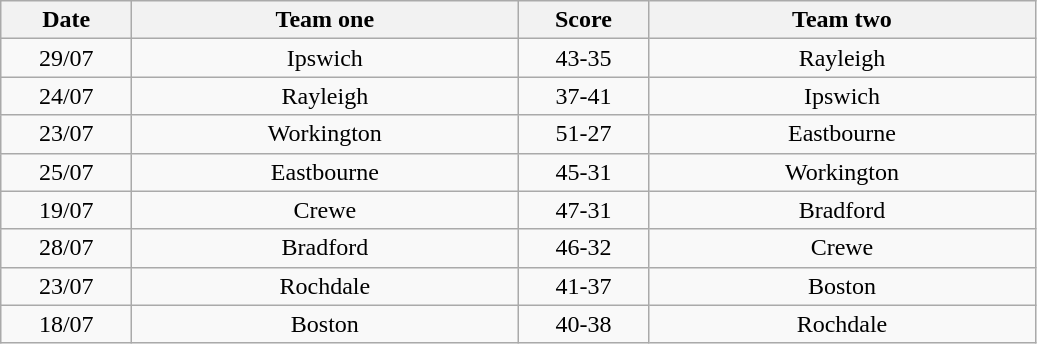<table class="wikitable" style="text-align: center">
<tr>
<th width=80>Date</th>
<th width=250>Team one</th>
<th width=80>Score</th>
<th width=250>Team two</th>
</tr>
<tr>
<td>29/07</td>
<td>Ipswich</td>
<td>43-35</td>
<td>Rayleigh</td>
</tr>
<tr>
<td>24/07</td>
<td>Rayleigh</td>
<td>37-41</td>
<td>Ipswich</td>
</tr>
<tr>
<td>23/07</td>
<td>Workington</td>
<td>51-27</td>
<td>Eastbourne</td>
</tr>
<tr>
<td>25/07</td>
<td>Eastbourne</td>
<td>45-31</td>
<td>Workington</td>
</tr>
<tr>
<td>19/07</td>
<td>Crewe</td>
<td>47-31</td>
<td>Bradford</td>
</tr>
<tr>
<td>28/07</td>
<td>Bradford</td>
<td>46-32</td>
<td>Crewe</td>
</tr>
<tr>
<td>23/07</td>
<td>Rochdale</td>
<td>41-37</td>
<td>Boston</td>
</tr>
<tr>
<td>18/07</td>
<td>Boston</td>
<td>40-38</td>
<td>Rochdale</td>
</tr>
</table>
